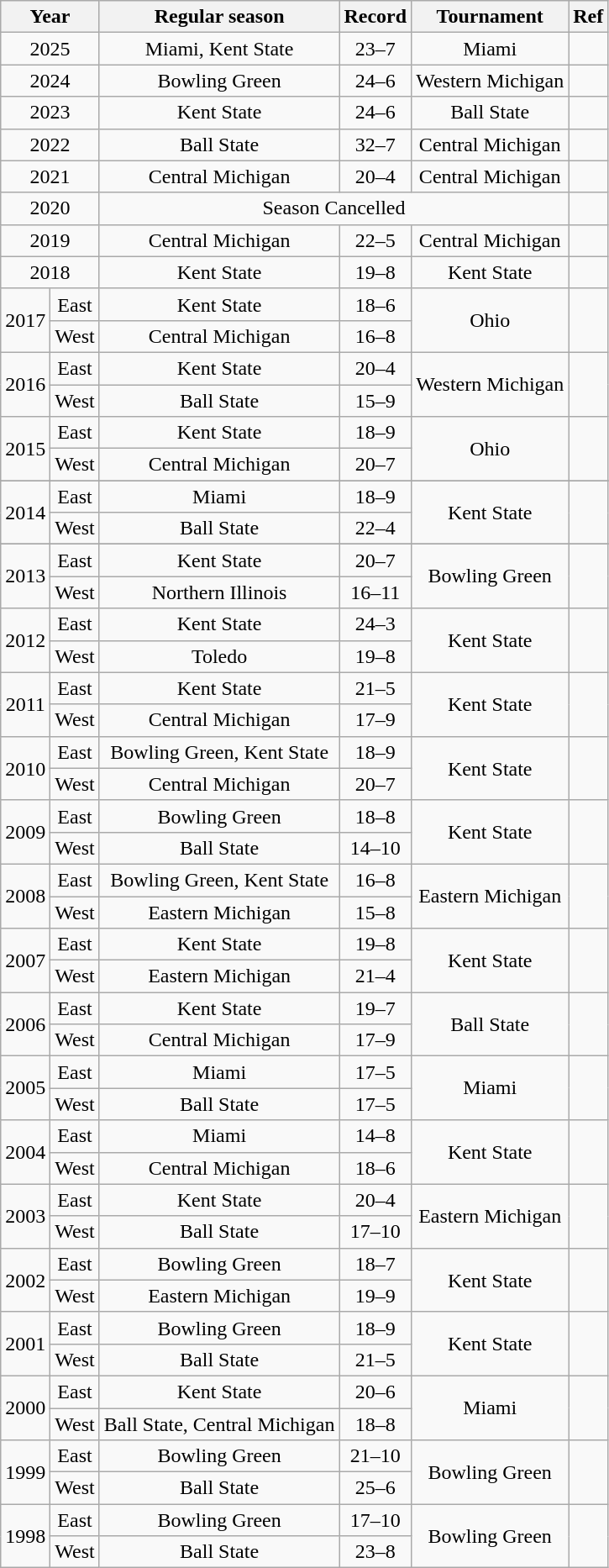<table class="wikitable" style="text-align:center" cellpadding=2 cellspacing=2>
<tr>
<th colspan=2>Year</th>
<th>Regular season</th>
<th>Record</th>
<th>Tournament</th>
<th>Ref</th>
</tr>
<tr>
<td colspan=2>2025</td>
<td>Miami, Kent State</td>
<td>23–7</td>
<td>Miami</td>
<td></td>
</tr>
<tr>
<td colspan=2>2024</td>
<td>Bowling Green</td>
<td>24–6</td>
<td>Western Michigan</td>
<td></td>
</tr>
<tr>
<td colspan=2>2023</td>
<td>Kent State</td>
<td>24–6</td>
<td>Ball State</td>
<td></td>
</tr>
<tr>
<td colspan=2>2022</td>
<td>Ball State</td>
<td>32–7</td>
<td>Central Michigan</td>
<td></td>
</tr>
<tr>
<td colspan=2>2021</td>
<td>Central Michigan</td>
<td>20–4</td>
<td>Central Michigan</td>
<td></td>
</tr>
<tr>
<td colspan=2>2020</td>
<td colspan=3>Season Cancelled</td>
<td></td>
</tr>
<tr>
<td colspan=2>2019</td>
<td>Central Michigan</td>
<td>22–5</td>
<td>Central Michigan</td>
<td></td>
</tr>
<tr>
<td colspan=2>2018</td>
<td>Kent State</td>
<td>19–8</td>
<td>Kent State</td>
<td></td>
</tr>
<tr>
<td rowspan=2>2017</td>
<td>East</td>
<td>Kent State</td>
<td>18–6</td>
<td rowspan=2>Ohio</td>
<td rowspan=2></td>
</tr>
<tr>
<td>West</td>
<td>Central Michigan</td>
<td>16–8</td>
</tr>
<tr>
<td rowspan=2>2016</td>
<td>East</td>
<td>Kent State</td>
<td>20–4</td>
<td rowspan=2>Western Michigan</td>
<td rowspan=2></td>
</tr>
<tr>
<td>West</td>
<td>Ball State</td>
<td>15–9</td>
</tr>
<tr>
<td rowspan=2>2015</td>
<td>East</td>
<td>Kent State</td>
<td>18–9</td>
<td rowspan=2>Ohio</td>
<td rowspan=2></td>
</tr>
<tr>
<td>West</td>
<td>Central Michigan</td>
<td>20–7</td>
</tr>
<tr>
</tr>
<tr>
<td rowspan=2>2014</td>
<td>East</td>
<td>Miami</td>
<td>18–9</td>
<td rowspan=2>Kent State</td>
<td rowspan=2></td>
</tr>
<tr>
<td>West</td>
<td>Ball State</td>
<td>22–4</td>
</tr>
<tr>
</tr>
<tr>
<td rowspan=2>2013</td>
<td>East</td>
<td>Kent State</td>
<td>20–7</td>
<td rowspan=2>Bowling Green</td>
<td rowspan=2></td>
</tr>
<tr>
<td>West</td>
<td>Northern Illinois</td>
<td>16–11</td>
</tr>
<tr>
<td rowspan=2>2012</td>
<td>East</td>
<td>Kent State</td>
<td>24–3</td>
<td rowspan=2>Kent State</td>
<td rowspan=2></td>
</tr>
<tr>
<td>West</td>
<td>Toledo</td>
<td>19–8</td>
</tr>
<tr>
<td rowspan=2>2011</td>
<td>East</td>
<td>Kent State</td>
<td>21–5</td>
<td rowspan=2>Kent State</td>
<td rowspan=2></td>
</tr>
<tr>
<td>West</td>
<td>Central Michigan</td>
<td>17–9</td>
</tr>
<tr>
<td rowspan=2>2010</td>
<td>East</td>
<td>Bowling Green, Kent State</td>
<td>18–9</td>
<td rowspan=2>Kent State</td>
<td rowspan=2></td>
</tr>
<tr>
<td>West</td>
<td>Central Michigan</td>
<td>20–7</td>
</tr>
<tr>
<td rowspan=2>2009</td>
<td>East</td>
<td>Bowling Green</td>
<td>18–8</td>
<td rowspan=2>Kent State</td>
<td rowspan=2></td>
</tr>
<tr>
<td>West</td>
<td>Ball State</td>
<td>14–10</td>
</tr>
<tr>
<td rowspan=2>2008</td>
<td>East</td>
<td>Bowling Green, Kent State</td>
<td>16–8</td>
<td rowspan=2>Eastern Michigan</td>
<td rowspan=2></td>
</tr>
<tr>
<td>West</td>
<td>Eastern Michigan</td>
<td>15–8</td>
</tr>
<tr>
<td rowspan=2>2007</td>
<td>East</td>
<td>Kent State</td>
<td>19–8</td>
<td rowspan=2>Kent State</td>
<td rowspan=2></td>
</tr>
<tr>
<td>West</td>
<td>Eastern Michigan</td>
<td>21–4</td>
</tr>
<tr>
<td rowspan=2>2006</td>
<td>East</td>
<td>Kent State</td>
<td>19–7</td>
<td rowspan=2>Ball State</td>
<td rowspan=2></td>
</tr>
<tr>
<td>West</td>
<td>Central Michigan</td>
<td>17–9</td>
</tr>
<tr>
<td rowspan=2>2005</td>
<td>East</td>
<td>Miami</td>
<td>17–5</td>
<td rowspan=2>Miami</td>
<td rowspan=2></td>
</tr>
<tr>
<td>West</td>
<td>Ball State</td>
<td>17–5</td>
</tr>
<tr>
<td rowspan=2>2004</td>
<td>East</td>
<td>Miami</td>
<td>14–8</td>
<td rowspan=2>Kent State</td>
<td rowspan=2></td>
</tr>
<tr>
<td>West</td>
<td>Central Michigan</td>
<td>18–6</td>
</tr>
<tr>
<td rowspan=2>2003</td>
<td>East</td>
<td>Kent State</td>
<td>20–4</td>
<td rowspan=2>Eastern Michigan</td>
<td rowspan=2></td>
</tr>
<tr>
<td>West</td>
<td>Ball State</td>
<td>17–10</td>
</tr>
<tr>
<td rowspan=2>2002</td>
<td>East</td>
<td>Bowling Green</td>
<td>18–7</td>
<td rowspan=2>Kent State</td>
<td rowspan=2></td>
</tr>
<tr>
<td>West</td>
<td>Eastern Michigan</td>
<td>19–9</td>
</tr>
<tr>
<td rowspan=2>2001</td>
<td>East</td>
<td>Bowling Green</td>
<td>18–9</td>
<td rowspan=2>Kent State</td>
<td rowspan=2></td>
</tr>
<tr>
<td>West</td>
<td>Ball State</td>
<td>21–5</td>
</tr>
<tr>
<td rowspan=2>2000</td>
<td>East</td>
<td>Kent State</td>
<td>20–6</td>
<td rowspan=2>Miami</td>
<td rowspan=2></td>
</tr>
<tr>
<td>West</td>
<td>Ball State, Central Michigan</td>
<td>18–8</td>
</tr>
<tr>
<td rowspan=2>1999</td>
<td>East</td>
<td>Bowling Green</td>
<td>21–10</td>
<td rowspan=2>Bowling Green</td>
<td rowspan=2></td>
</tr>
<tr>
<td>West</td>
<td>Ball State</td>
<td>25–6</td>
</tr>
<tr>
<td rowspan=2>1998</td>
<td>East</td>
<td>Bowling Green</td>
<td>17–10</td>
<td rowspan=2>Bowling Green</td>
<td rowspan=2></td>
</tr>
<tr>
<td>West</td>
<td>Ball State</td>
<td>23–8</td>
</tr>
</table>
